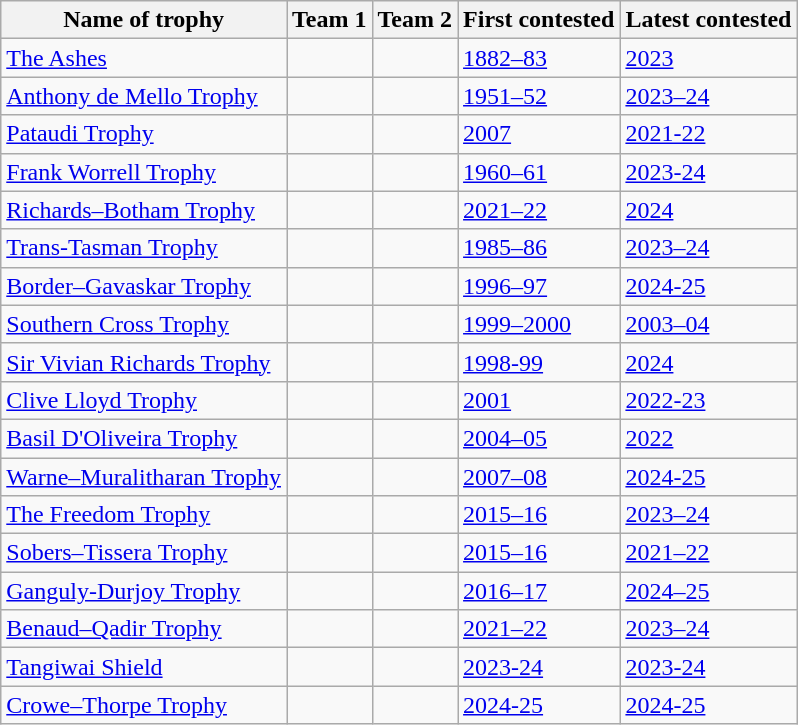<table class="wikitable sortable">
<tr>
<th>Name of trophy</th>
<th>Team 1</th>
<th>Team 2</th>
<th>First contested</th>
<th>Latest contested</th>
</tr>
<tr>
<td><a href='#'>The Ashes</a></td>
<td></td>
<td></td>
<td><a href='#'>1882–83</a></td>
<td><a href='#'>2023</a></td>
</tr>
<tr>
<td><a href='#'>Anthony de Mello Trophy</a></td>
<td></td>
<td></td>
<td><a href='#'>1951–52</a></td>
<td><a href='#'>2023–24</a></td>
</tr>
<tr>
<td><a href='#'>Pataudi Trophy</a></td>
<td></td>
<td></td>
<td><a href='#'>2007</a></td>
<td><a href='#'>2021-22</a></td>
</tr>
<tr>
<td><a href='#'>Frank Worrell Trophy</a></td>
<td></td>
<td></td>
<td><a href='#'>1960–61</a></td>
<td><a href='#'>2023-24</a></td>
</tr>
<tr>
<td><a href='#'>Richards–Botham Trophy</a></td>
<td></td>
<td></td>
<td><a href='#'>2021–22</a></td>
<td><a href='#'>2024</a></td>
</tr>
<tr>
<td><a href='#'>Trans-Tasman Trophy</a></td>
<td></td>
<td></td>
<td><a href='#'>1985–86</a></td>
<td><a href='#'>2023–24</a></td>
</tr>
<tr>
<td><a href='#'>Border–Gavaskar Trophy</a></td>
<td></td>
<td></td>
<td><a href='#'>1996–97</a></td>
<td><a href='#'>2024-25</a></td>
</tr>
<tr>
<td><a href='#'>Southern Cross Trophy</a></td>
<td></td>
<td></td>
<td><a href='#'>1999–2000</a></td>
<td><a href='#'>2003–04</a></td>
</tr>
<tr>
<td><a href='#'>Sir Vivian Richards Trophy</a></td>
<td></td>
<td></td>
<td><a href='#'>1998-99</a></td>
<td><a href='#'>2024</a></td>
</tr>
<tr>
<td><a href='#'>Clive Lloyd Trophy</a></td>
<td></td>
<td></td>
<td><a href='#'>2001</a></td>
<td><a href='#'>2022-23</a></td>
</tr>
<tr>
<td><a href='#'>Basil D'Oliveira Trophy</a></td>
<td></td>
<td></td>
<td><a href='#'>2004–05</a></td>
<td><a href='#'>2022</a></td>
</tr>
<tr>
<td><a href='#'>Warne–Muralitharan Trophy</a></td>
<td></td>
<td></td>
<td><a href='#'>2007–08</a></td>
<td><a href='#'>2024-25</a></td>
</tr>
<tr>
<td><a href='#'>The Freedom Trophy</a></td>
<td></td>
<td></td>
<td><a href='#'>2015–16</a></td>
<td><a href='#'>2023–24</a></td>
</tr>
<tr>
<td><a href='#'>Sobers–Tissera Trophy</a></td>
<td></td>
<td></td>
<td><a href='#'>2015–16</a></td>
<td><a href='#'>2021–22</a></td>
</tr>
<tr>
<td><a href='#'>Ganguly-Durjoy Trophy</a></td>
<td></td>
<td></td>
<td><a href='#'>2016–17</a></td>
<td><a href='#'>2024–25</a></td>
</tr>
<tr>
<td><a href='#'>Benaud–Qadir Trophy</a></td>
<td></td>
<td></td>
<td><a href='#'>2021–22</a></td>
<td><a href='#'>2023–24</a></td>
</tr>
<tr>
<td><a href='#'>Tangiwai Shield</a></td>
<td></td>
<td></td>
<td><a href='#'>2023-24</a></td>
<td><a href='#'>2023-24</a></td>
</tr>
<tr>
<td><a href='#'>Crowe–Thorpe Trophy</a></td>
<td></td>
<td></td>
<td><a href='#'>2024-25</a></td>
<td><a href='#'>2024-25</a></td>
</tr>
</table>
